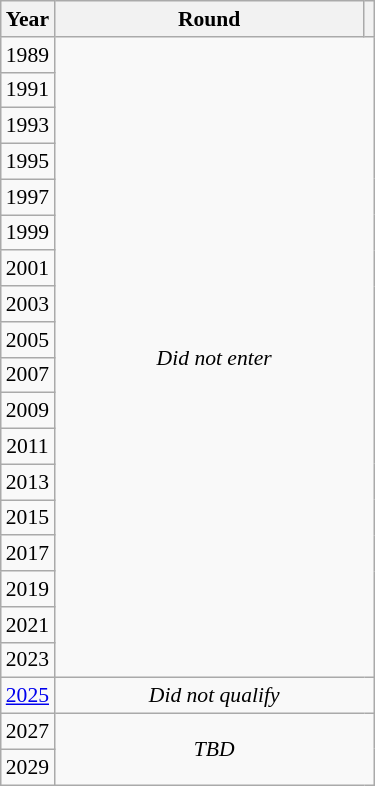<table class="wikitable" style="text-align: center; font-size:90%">
<tr>
<th>Year</th>
<th style="width:200px">Round</th>
<th></th>
</tr>
<tr>
<td>1989</td>
<td colspan="2" rowspan="18"><em>Did not enter</em></td>
</tr>
<tr>
<td>1991</td>
</tr>
<tr>
<td>1993</td>
</tr>
<tr>
<td>1995</td>
</tr>
<tr>
<td>1997</td>
</tr>
<tr>
<td>1999</td>
</tr>
<tr>
<td>2001</td>
</tr>
<tr>
<td>2003</td>
</tr>
<tr>
<td>2005</td>
</tr>
<tr>
<td>2007</td>
</tr>
<tr>
<td>2009</td>
</tr>
<tr>
<td>2011</td>
</tr>
<tr>
<td>2013</td>
</tr>
<tr>
<td>2015</td>
</tr>
<tr>
<td>2017</td>
</tr>
<tr>
<td>2019</td>
</tr>
<tr>
<td>2021</td>
</tr>
<tr>
<td>2023</td>
</tr>
<tr>
<td><a href='#'>2025</a></td>
<td colspan="2" rowspan="1"><em>Did not qualify</em></td>
</tr>
<tr>
<td>2027</td>
<td colspan="2" rowspan="2"><em>TBD</em></td>
</tr>
<tr>
<td>2029</td>
</tr>
</table>
